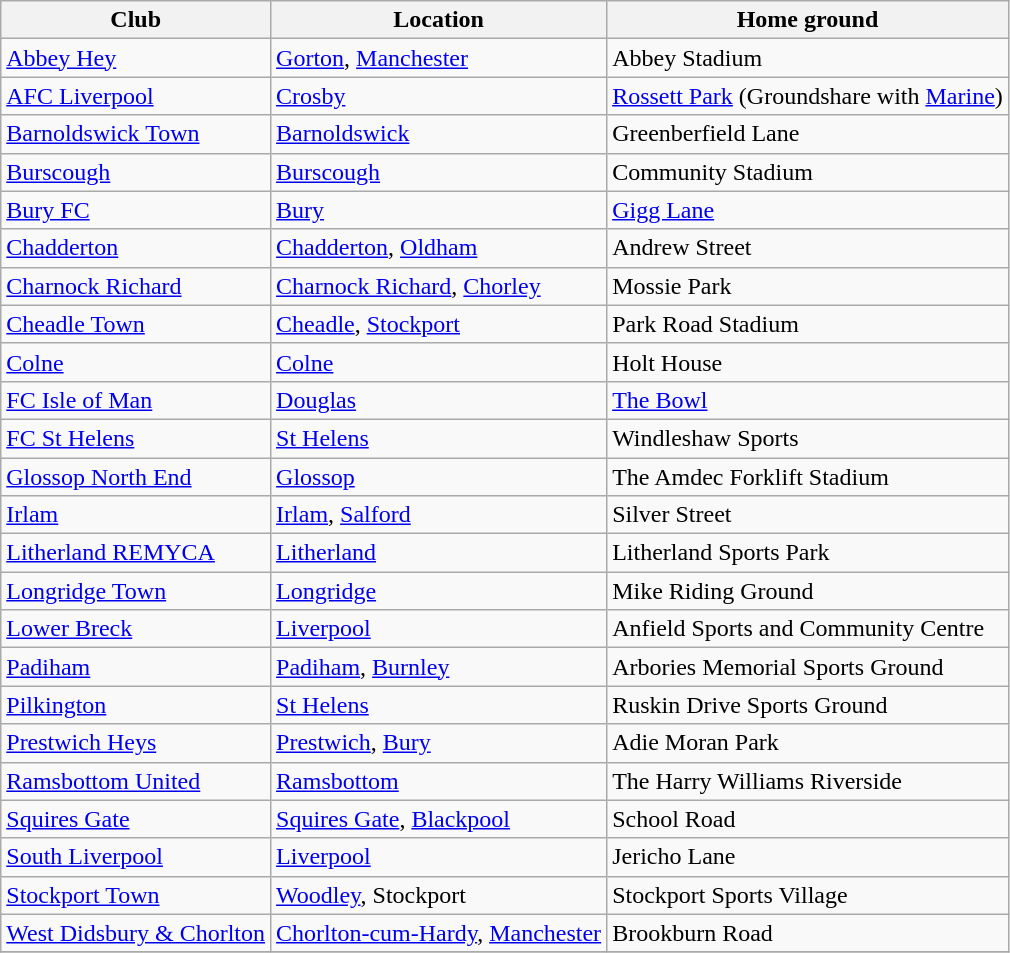<table class="wikitable">
<tr>
<th>Club</th>
<th>Location</th>
<th>Home ground</th>
</tr>
<tr>
<td><a href='#'>Abbey Hey</a></td>
<td><a href='#'>Gorton</a>, <a href='#'>Manchester</a></td>
<td>Abbey Stadium</td>
</tr>
<tr>
<td><a href='#'>AFC Liverpool</a></td>
<td><a href='#'>Crosby</a></td>
<td><a href='#'>Rossett Park</a> (Groundshare with <a href='#'>Marine</a>)</td>
</tr>
<tr>
<td><a href='#'>Barnoldswick Town</a></td>
<td><a href='#'>Barnoldswick</a></td>
<td>Greenberfield Lane</td>
</tr>
<tr>
<td><a href='#'>Burscough</a></td>
<td><a href='#'>Burscough</a></td>
<td>Community Stadium</td>
</tr>
<tr>
<td><a href='#'>Bury FC</a></td>
<td><a href='#'>Bury</a></td>
<td><a href='#'>Gigg Lane</a></td>
</tr>
<tr>
<td><a href='#'>Chadderton</a></td>
<td><a href='#'>Chadderton</a>, <a href='#'>Oldham</a></td>
<td>Andrew Street</td>
</tr>
<tr>
<td><a href='#'>Charnock Richard</a></td>
<td><a href='#'>Charnock Richard</a>, <a href='#'>Chorley</a></td>
<td>Mossie Park</td>
</tr>
<tr>
<td><a href='#'>Cheadle Town</a></td>
<td><a href='#'>Cheadle</a>, <a href='#'>Stockport</a></td>
<td>Park Road Stadium</td>
</tr>
<tr>
<td><a href='#'>Colne</a></td>
<td><a href='#'>Colne</a></td>
<td>Holt House</td>
</tr>
<tr>
<td><a href='#'>FC Isle of Man</a></td>
<td> <a href='#'>Douglas</a></td>
<td><a href='#'>The Bowl</a></td>
</tr>
<tr>
<td><a href='#'>FC St Helens</a></td>
<td><a href='#'>St Helens</a></td>
<td>Windleshaw Sports</td>
</tr>
<tr>
<td><a href='#'>Glossop North End</a></td>
<td><a href='#'>Glossop</a></td>
<td>The Amdec Forklift Stadium</td>
</tr>
<tr>
<td><a href='#'>Irlam</a></td>
<td><a href='#'>Irlam</a>, <a href='#'>Salford</a></td>
<td>Silver Street</td>
</tr>
<tr>
<td><a href='#'>Litherland REMYCA</a></td>
<td><a href='#'>Litherland</a></td>
<td>Litherland Sports Park</td>
</tr>
<tr>
<td><a href='#'>Longridge Town</a></td>
<td><a href='#'>Longridge</a></td>
<td>Mike Riding Ground</td>
</tr>
<tr>
<td><a href='#'>Lower Breck</a></td>
<td><a href='#'>Liverpool</a></td>
<td>Anfield Sports and Community Centre</td>
</tr>
<tr>
<td><a href='#'>Padiham</a></td>
<td><a href='#'>Padiham</a>, <a href='#'>Burnley</a></td>
<td>Arbories Memorial Sports Ground</td>
</tr>
<tr>
<td><a href='#'>Pilkington</a></td>
<td><a href='#'>St Helens</a></td>
<td>Ruskin Drive Sports Ground</td>
</tr>
<tr>
<td><a href='#'>Prestwich Heys</a></td>
<td><a href='#'>Prestwich</a>, <a href='#'>Bury</a></td>
<td>Adie Moran Park</td>
</tr>
<tr>
<td><a href='#'>Ramsbottom United</a></td>
<td><a href='#'>Ramsbottom</a></td>
<td>The Harry Williams Riverside</td>
</tr>
<tr>
<td><a href='#'>Squires Gate</a></td>
<td><a href='#'>Squires Gate</a>, <a href='#'>Blackpool</a></td>
<td>School Road</td>
</tr>
<tr>
<td><a href='#'>South Liverpool</a></td>
<td><a href='#'>Liverpool</a></td>
<td>Jericho Lane</td>
</tr>
<tr>
<td><a href='#'>Stockport Town</a></td>
<td><a href='#'>Woodley</a>, Stockport</td>
<td>Stockport Sports Village</td>
</tr>
<tr>
<td><a href='#'>West Didsbury & Chorlton</a></td>
<td><a href='#'>Chorlton-cum-Hardy</a>, <a href='#'>Manchester</a></td>
<td>Brookburn Road</td>
</tr>
<tr>
</tr>
</table>
